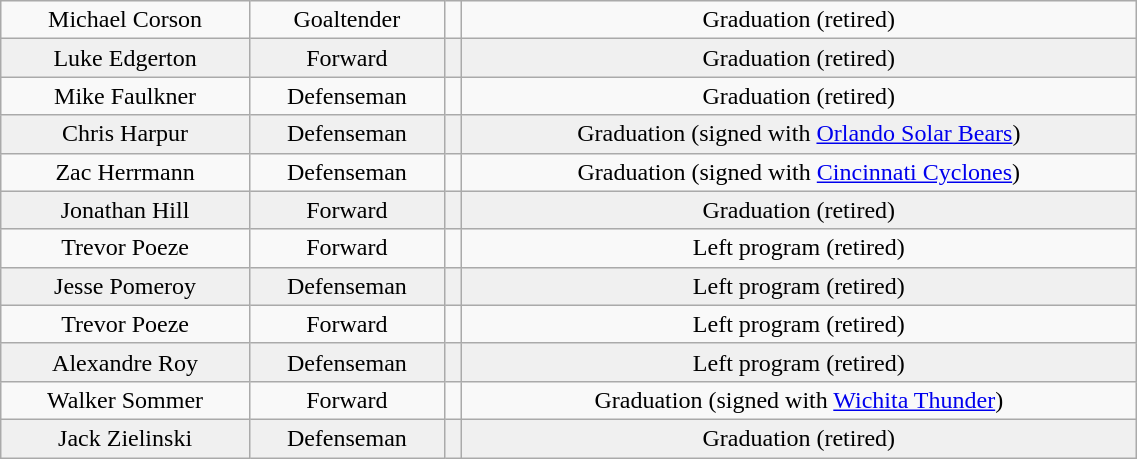<table class="wikitable" width="60%">
<tr align="center" bgcolor="">
<td>Michael Corson</td>
<td>Goaltender</td>
<td></td>
<td>Graduation (retired)</td>
</tr>
<tr align="center" bgcolor="f0f0f0">
<td>Luke Edgerton</td>
<td>Forward</td>
<td></td>
<td>Graduation (retired)</td>
</tr>
<tr align="center" bgcolor="">
<td>Mike Faulkner</td>
<td>Defenseman</td>
<td></td>
<td>Graduation (retired)</td>
</tr>
<tr align="center" bgcolor="f0f0f0">
<td>Chris Harpur</td>
<td>Defenseman</td>
<td></td>
<td>Graduation (signed with <a href='#'>Orlando Solar Bears</a>)</td>
</tr>
<tr align="center" bgcolor="">
<td>Zac Herrmann</td>
<td>Defenseman</td>
<td></td>
<td>Graduation (signed with <a href='#'>Cincinnati Cyclones</a>)</td>
</tr>
<tr align="center" bgcolor="f0f0f0">
<td>Jonathan Hill</td>
<td>Forward</td>
<td></td>
<td>Graduation (retired)</td>
</tr>
<tr align="center" bgcolor="">
<td>Trevor Poeze</td>
<td>Forward</td>
<td></td>
<td>Left program (retired)</td>
</tr>
<tr align="center" bgcolor="f0f0f0">
<td>Jesse Pomeroy</td>
<td>Defenseman</td>
<td></td>
<td>Left program (retired)</td>
</tr>
<tr align="center" bgcolor="">
<td>Trevor Poeze</td>
<td>Forward</td>
<td></td>
<td>Left program (retired)</td>
</tr>
<tr align="center" bgcolor="f0f0f0">
<td>Alexandre Roy</td>
<td>Defenseman</td>
<td></td>
<td>Left program (retired)</td>
</tr>
<tr align="center" bgcolor="">
<td>Walker Sommer</td>
<td>Forward</td>
<td></td>
<td>Graduation (signed with <a href='#'>Wichita Thunder</a>)</td>
</tr>
<tr align="center" bgcolor="f0f0f0">
<td>Jack Zielinski</td>
<td>Defenseman</td>
<td></td>
<td>Graduation (retired)</td>
</tr>
</table>
